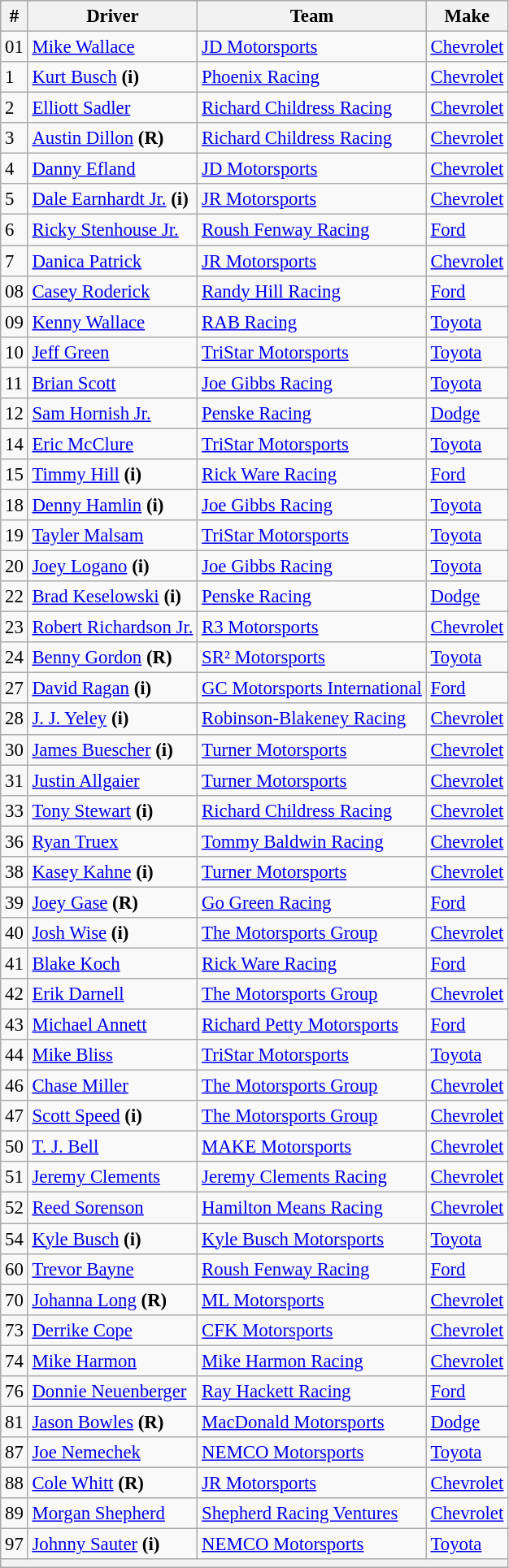<table class="wikitable" style="font-size:95%">
<tr>
<th>#</th>
<th>Driver</th>
<th>Team</th>
<th>Make</th>
</tr>
<tr>
<td>01</td>
<td><a href='#'>Mike Wallace</a></td>
<td><a href='#'>JD Motorsports</a></td>
<td><a href='#'>Chevrolet</a></td>
</tr>
<tr>
<td>1</td>
<td><a href='#'>Kurt Busch</a> <strong>(i)</strong></td>
<td><a href='#'>Phoenix Racing</a></td>
<td><a href='#'>Chevrolet</a></td>
</tr>
<tr>
<td>2</td>
<td><a href='#'>Elliott Sadler</a></td>
<td><a href='#'>Richard Childress Racing</a></td>
<td><a href='#'>Chevrolet</a></td>
</tr>
<tr>
<td>3</td>
<td><a href='#'>Austin Dillon</a> <strong>(R)</strong></td>
<td><a href='#'>Richard Childress Racing</a></td>
<td><a href='#'>Chevrolet</a></td>
</tr>
<tr>
<td>4</td>
<td><a href='#'>Danny Efland</a></td>
<td><a href='#'>JD Motorsports</a></td>
<td><a href='#'>Chevrolet</a></td>
</tr>
<tr>
<td>5</td>
<td><a href='#'>Dale Earnhardt Jr.</a> <strong>(i)</strong></td>
<td><a href='#'>JR Motorsports</a></td>
<td><a href='#'>Chevrolet</a></td>
</tr>
<tr>
<td>6</td>
<td><a href='#'>Ricky Stenhouse Jr.</a></td>
<td><a href='#'>Roush Fenway Racing</a></td>
<td><a href='#'>Ford</a></td>
</tr>
<tr>
<td>7</td>
<td><a href='#'>Danica Patrick</a></td>
<td><a href='#'>JR Motorsports</a></td>
<td><a href='#'>Chevrolet</a></td>
</tr>
<tr>
<td>08</td>
<td><a href='#'>Casey Roderick</a></td>
<td><a href='#'>Randy Hill Racing</a></td>
<td><a href='#'>Ford</a></td>
</tr>
<tr>
<td>09</td>
<td><a href='#'>Kenny Wallace</a></td>
<td><a href='#'>RAB Racing</a></td>
<td><a href='#'>Toyota</a></td>
</tr>
<tr>
<td>10</td>
<td><a href='#'>Jeff Green</a></td>
<td><a href='#'>TriStar Motorsports</a></td>
<td><a href='#'>Toyota</a></td>
</tr>
<tr>
<td>11</td>
<td><a href='#'>Brian Scott</a></td>
<td><a href='#'>Joe Gibbs Racing</a></td>
<td><a href='#'>Toyota</a></td>
</tr>
<tr>
<td>12</td>
<td><a href='#'>Sam Hornish Jr.</a></td>
<td><a href='#'>Penske Racing</a></td>
<td><a href='#'>Dodge</a></td>
</tr>
<tr>
<td>14</td>
<td><a href='#'>Eric McClure</a></td>
<td><a href='#'>TriStar Motorsports</a></td>
<td><a href='#'>Toyota</a></td>
</tr>
<tr>
<td>15</td>
<td><a href='#'>Timmy Hill</a> <strong>(i)</strong></td>
<td><a href='#'>Rick Ware Racing</a></td>
<td><a href='#'>Ford</a></td>
</tr>
<tr>
<td>18</td>
<td><a href='#'>Denny Hamlin</a> <strong>(i)</strong></td>
<td><a href='#'>Joe Gibbs Racing</a></td>
<td><a href='#'>Toyota</a></td>
</tr>
<tr>
<td>19</td>
<td><a href='#'>Tayler Malsam</a></td>
<td><a href='#'>TriStar Motorsports</a></td>
<td><a href='#'>Toyota</a></td>
</tr>
<tr>
<td>20</td>
<td><a href='#'>Joey Logano</a> <strong>(i)</strong></td>
<td><a href='#'>Joe Gibbs Racing</a></td>
<td><a href='#'>Toyota</a></td>
</tr>
<tr>
<td>22</td>
<td><a href='#'>Brad Keselowski</a> <strong>(i)</strong></td>
<td><a href='#'>Penske Racing</a></td>
<td><a href='#'>Dodge</a></td>
</tr>
<tr>
<td>23</td>
<td><a href='#'>Robert Richardson Jr.</a></td>
<td><a href='#'>R3 Motorsports</a></td>
<td><a href='#'>Chevrolet</a></td>
</tr>
<tr>
<td>24</td>
<td><a href='#'>Benny Gordon</a> <strong>(R)</strong></td>
<td><a href='#'>SR² Motorsports</a></td>
<td><a href='#'>Toyota</a></td>
</tr>
<tr>
<td>27</td>
<td><a href='#'>David Ragan</a> <strong>(i)</strong></td>
<td><a href='#'>GC Motorsports International</a></td>
<td><a href='#'>Ford</a></td>
</tr>
<tr>
<td>28</td>
<td><a href='#'>J. J. Yeley</a> <strong>(i)</strong></td>
<td><a href='#'>Robinson-Blakeney Racing</a></td>
<td><a href='#'>Chevrolet</a></td>
</tr>
<tr>
<td>30</td>
<td><a href='#'>James Buescher</a> <strong>(i)</strong></td>
<td><a href='#'>Turner Motorsports</a></td>
<td><a href='#'>Chevrolet</a></td>
</tr>
<tr>
<td>31</td>
<td><a href='#'>Justin Allgaier</a></td>
<td><a href='#'>Turner Motorsports</a></td>
<td><a href='#'>Chevrolet</a></td>
</tr>
<tr>
<td>33</td>
<td><a href='#'>Tony Stewart</a> <strong>(i)</strong></td>
<td><a href='#'>Richard Childress Racing</a></td>
<td><a href='#'>Chevrolet</a></td>
</tr>
<tr>
<td>36</td>
<td><a href='#'>Ryan Truex</a></td>
<td><a href='#'>Tommy Baldwin Racing</a></td>
<td><a href='#'>Chevrolet</a></td>
</tr>
<tr>
<td>38</td>
<td><a href='#'>Kasey Kahne</a> <strong>(i)</strong></td>
<td><a href='#'>Turner Motorsports</a></td>
<td><a href='#'>Chevrolet</a></td>
</tr>
<tr>
<td>39</td>
<td><a href='#'>Joey Gase</a> <strong>(R)</strong></td>
<td><a href='#'>Go Green Racing</a></td>
<td><a href='#'>Ford</a></td>
</tr>
<tr>
<td>40</td>
<td><a href='#'>Josh Wise</a> <strong>(i)</strong></td>
<td><a href='#'>The Motorsports Group</a></td>
<td><a href='#'>Chevrolet</a></td>
</tr>
<tr>
<td>41</td>
<td><a href='#'>Blake Koch</a></td>
<td><a href='#'>Rick Ware Racing</a></td>
<td><a href='#'>Ford</a></td>
</tr>
<tr>
<td>42</td>
<td><a href='#'>Erik Darnell</a></td>
<td><a href='#'>The Motorsports Group</a></td>
<td><a href='#'>Chevrolet</a></td>
</tr>
<tr>
<td>43</td>
<td><a href='#'>Michael Annett</a></td>
<td><a href='#'>Richard Petty Motorsports</a></td>
<td><a href='#'>Ford</a></td>
</tr>
<tr>
<td>44</td>
<td><a href='#'>Mike Bliss</a></td>
<td><a href='#'>TriStar Motorsports</a></td>
<td><a href='#'>Toyota</a></td>
</tr>
<tr>
<td>46</td>
<td><a href='#'>Chase Miller</a></td>
<td><a href='#'>The Motorsports Group</a></td>
<td><a href='#'>Chevrolet</a></td>
</tr>
<tr>
<td>47</td>
<td><a href='#'>Scott Speed</a> <strong>(i)</strong></td>
<td><a href='#'>The Motorsports Group</a></td>
<td><a href='#'>Chevrolet</a></td>
</tr>
<tr>
<td>50</td>
<td><a href='#'>T. J. Bell</a></td>
<td><a href='#'>MAKE Motorsports</a></td>
<td><a href='#'>Chevrolet</a></td>
</tr>
<tr>
<td>51</td>
<td><a href='#'>Jeremy Clements</a></td>
<td><a href='#'>Jeremy Clements Racing</a></td>
<td><a href='#'>Chevrolet</a></td>
</tr>
<tr>
<td>52</td>
<td><a href='#'>Reed Sorenson</a></td>
<td><a href='#'>Hamilton Means Racing</a></td>
<td><a href='#'>Chevrolet</a></td>
</tr>
<tr>
<td>54</td>
<td><a href='#'>Kyle Busch</a> <strong>(i)</strong></td>
<td><a href='#'>Kyle Busch Motorsports</a></td>
<td><a href='#'>Toyota</a></td>
</tr>
<tr>
<td>60</td>
<td><a href='#'>Trevor Bayne</a></td>
<td><a href='#'>Roush Fenway Racing</a></td>
<td><a href='#'>Ford</a></td>
</tr>
<tr>
<td>70</td>
<td><a href='#'>Johanna Long</a> <strong>(R)</strong></td>
<td><a href='#'>ML Motorsports</a></td>
<td><a href='#'>Chevrolet</a></td>
</tr>
<tr>
<td>73</td>
<td><a href='#'>Derrike Cope</a></td>
<td><a href='#'>CFK Motorsports</a></td>
<td><a href='#'>Chevrolet</a></td>
</tr>
<tr>
<td>74</td>
<td><a href='#'>Mike Harmon</a></td>
<td><a href='#'>Mike Harmon Racing</a></td>
<td><a href='#'>Chevrolet</a></td>
</tr>
<tr>
<td>76</td>
<td><a href='#'>Donnie Neuenberger</a></td>
<td><a href='#'>Ray Hackett Racing</a></td>
<td><a href='#'>Ford</a></td>
</tr>
<tr>
<td>81</td>
<td><a href='#'>Jason Bowles</a> <strong>(R)</strong></td>
<td><a href='#'>MacDonald Motorsports</a></td>
<td><a href='#'>Dodge</a></td>
</tr>
<tr>
<td>87</td>
<td><a href='#'>Joe Nemechek</a></td>
<td><a href='#'>NEMCO Motorsports</a></td>
<td><a href='#'>Toyota</a></td>
</tr>
<tr>
<td>88</td>
<td><a href='#'>Cole Whitt</a> <strong>(R)</strong></td>
<td><a href='#'>JR Motorsports</a></td>
<td><a href='#'>Chevrolet</a></td>
</tr>
<tr>
<td>89</td>
<td><a href='#'>Morgan Shepherd</a></td>
<td><a href='#'>Shepherd Racing Ventures</a></td>
<td><a href='#'>Chevrolet</a></td>
</tr>
<tr>
<td>97</td>
<td><a href='#'>Johnny Sauter</a> <strong>(i)</strong></td>
<td><a href='#'>NEMCO Motorsports</a></td>
<td><a href='#'>Toyota</a></td>
</tr>
<tr>
<th colspan="4"></th>
</tr>
</table>
